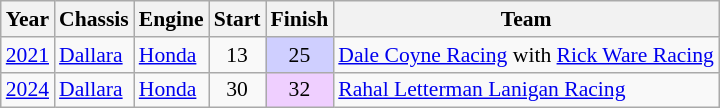<table class="wikitable" style="font-size: 90%;">
<tr>
<th>Year</th>
<th>Chassis</th>
<th>Engine</th>
<th>Start</th>
<th>Finish</th>
<th>Team</th>
</tr>
<tr>
<td><a href='#'>2021</a></td>
<td><a href='#'>Dallara</a></td>
<td><a href='#'>Honda</a></td>
<td align=center>13</td>
<td align=center style="background:#CFCFFF;">25</td>
<td nowrap><a href='#'>Dale Coyne Racing</a> with <a href='#'>Rick Ware Racing</a></td>
</tr>
<tr>
<td><a href='#'>2024</a></td>
<td><a href='#'>Dallara</a></td>
<td><a href='#'>Honda</a></td>
<td align=center>30</td>
<td align=center style="background:#efcfff;">32</td>
<td nowrap><a href='#'>Rahal Letterman Lanigan Racing</a></td>
</tr>
</table>
